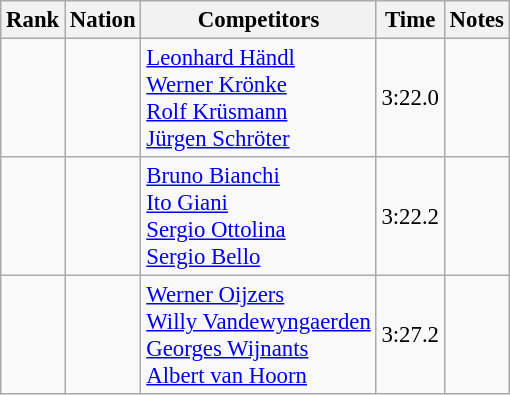<table class="wikitable sortable" style="text-align:center; font-size:95%">
<tr>
<th>Rank</th>
<th>Nation</th>
<th>Competitors</th>
<th>Time</th>
<th>Notes</th>
</tr>
<tr>
<td></td>
<td align=left></td>
<td align=left><a href='#'>Leonhard Händl</a><br><a href='#'>Werner Krönke</a><br><a href='#'>Rolf Krüsmann</a><br><a href='#'>Jürgen Schröter</a></td>
<td>3:22.0</td>
<td></td>
</tr>
<tr>
<td></td>
<td align=left></td>
<td align=left><a href='#'>Bruno Bianchi</a><br><a href='#'>Ito Giani</a><br><a href='#'>Sergio Ottolina</a><br><a href='#'>Sergio Bello</a></td>
<td>3:22.2</td>
<td></td>
</tr>
<tr>
<td></td>
<td align=left></td>
<td align=left><a href='#'>Werner Oijzers</a><br><a href='#'>Willy Vandewyngaerden</a><br><a href='#'>Georges Wijnants</a><br><a href='#'>Albert van Hoorn</a></td>
<td>3:27.2</td>
<td></td>
</tr>
</table>
